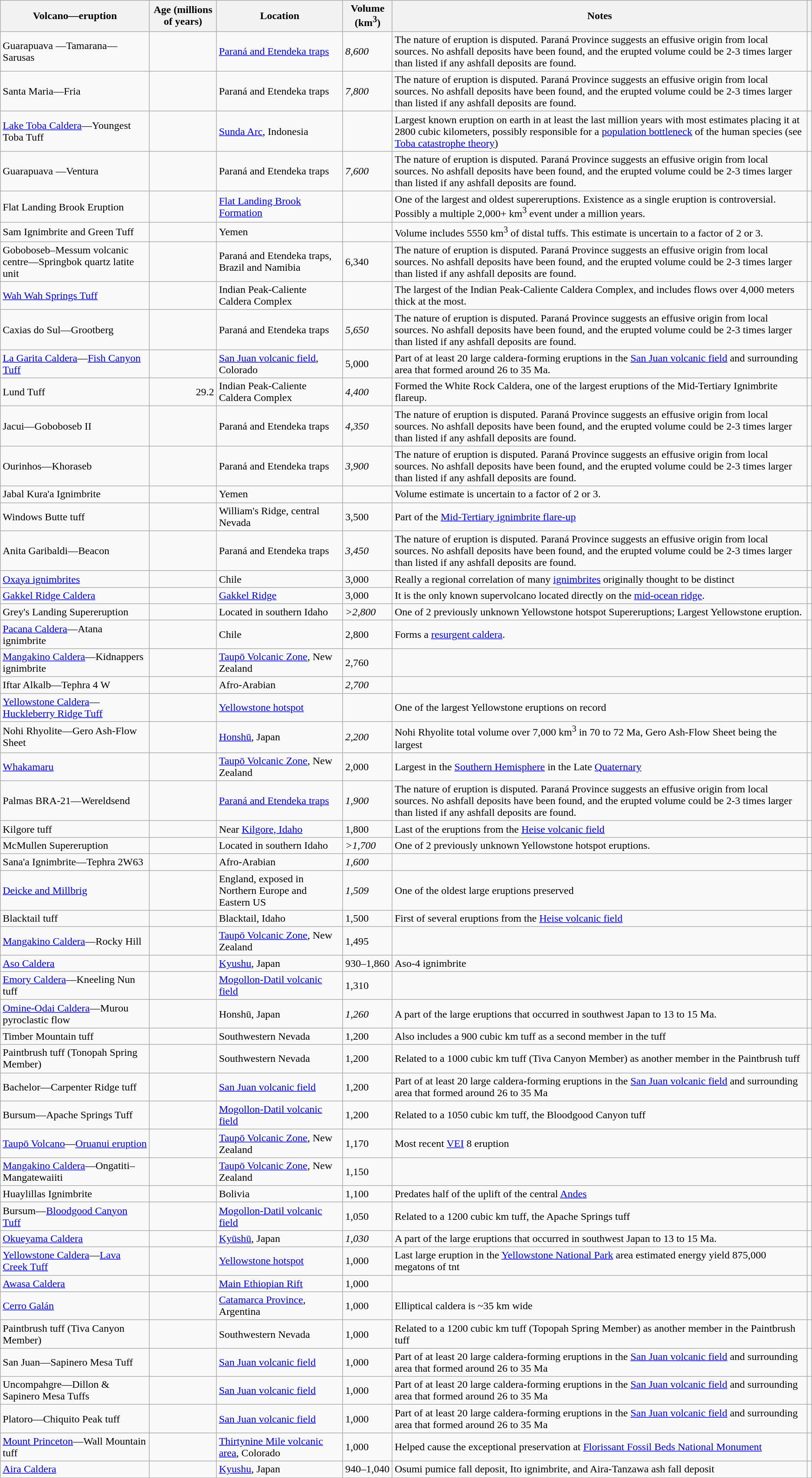<table class="wikitable sortable">
<tr>
<th>Volcano—eruption</th>
<th data-sort-type=numeric>Age (millions of years)</th>
<th>Location</th>
<th data-sort-type="number">Volume (km<sup>3</sup>)</th>
<th class=unsortable>Notes</th>
<th class=unsortable></th>
</tr>
<tr>
<td>Guarapuava —Tamarana—Sarusas</td>
<td style="text-align:right;"></td>
<td><a href='#'>Paraná and Etendeka traps</a></td>
<td><em>8,600</em></td>
<td>The nature of eruption is disputed. Paraná Province suggests an effusive origin from local sources. No ashfall deposits have been found, and the erupted volume could be 2-3 times larger than listed if any ashfall deposits are found.</td>
<td></td>
</tr>
<tr>
<td>Santa Maria—Fria</td>
<td style="text-align:right;"></td>
<td>Paraná and Etendeka traps</td>
<td><em>7,800</em></td>
<td>The nature of eruption is disputed. Paraná Province suggests an effusive origin from local sources. No ashfall deposits have been found, and the erupted volume could be 2-3 times larger than listed if any ashfall deposits are found.</td>
<td></td>
</tr>
<tr>
<td><a href='#'>Lake Toba Caldera</a>—Youngest Toba Tuff</td>
<td style="text-align:right;"></td>
<td><a href='#'>Sunda Arc</a>, Indonesia</td>
<td><em></em></td>
<td>Largest known eruption on earth in at least the last million years with most estimates placing it at 2800 cubic kilometers, possibly responsible for a <a href='#'>population bottleneck</a> of the human species (see <a href='#'>Toba catastrophe theory</a>)</td>
<td><br></td>
</tr>
<tr>
<td>Guarapuava —Ventura</td>
<td style="text-align:right;"></td>
<td>Paraná and Etendeka traps</td>
<td><em>7,600</em></td>
<td>The nature of eruption is disputed. Paraná Province suggests an effusive origin from local sources. No ashfall deposits have been found, and the erupted volume could be 2-3 times larger than listed if any ashfall deposits are found.</td>
<td></td>
</tr>
<tr>
<td>Flat Landing Brook Eruption</td>
<td style="text-align:right;"></td>
<td><a href='#'>Flat Landing Brook Formation</a></td>
<td><em></em></td>
<td>One of the largest and oldest supereruptions. Existence as a single eruption is controversial. Possibly a multiple 2,000+ km<sup>3</sup> event under a million years.</td>
<td></td>
</tr>
<tr>
<td>Sam Ignimbrite and Green Tuff</td>
<td style="text-align:right;"></td>
<td>Yemen</td>
<td></td>
<td>Volume includes 5550 km<sup>3</sup> of distal tuffs. This estimate is uncertain to a factor of 2 or 3.</td>
<td></td>
</tr>
<tr>
<td>Goboboseb–Messum volcanic centre—Springbok quartz latite unit</td>
<td style="text-align:right;"></td>
<td>Paraná and Etendeka traps, Brazil and Namibia</td>
<td>6,340</td>
<td>The nature of eruption is disputed. Paraná Province suggests an effusive origin from local sources. No ashfall deposits have been found, and the erupted volume could be 2-3 times larger than listed if any ashfall deposits are found.</td>
<td></td>
</tr>
<tr>
<td><a href='#'>Wah Wah Springs Tuff</a></td>
<td style="text-align:right;"></td>
<td>Indian Peak-Caliente Caldera Complex</td>
<td><em></em></td>
<td>The largest of the Indian Peak-Caliente Caldera Complex, and includes flows over 4,000 meters thick at the most.</td>
<td></td>
</tr>
<tr>
<td>Caxias do Sul—Grootberg</td>
<td style="text-align:right;"></td>
<td>Paraná and Etendeka traps</td>
<td><em>5,650</em></td>
<td>The nature of eruption is disputed. Paraná Province suggests an effusive origin from local sources. No ashfall deposits have been found, and the erupted volume could be 2-3 times larger than listed if any ashfall deposits are found.</td>
<td></td>
</tr>
<tr>
<td><a href='#'>La Garita Caldera</a>—<a href='#'>Fish Canyon Tuff</a></td>
<td style="text-align:right;"></td>
<td><a href='#'>San Juan volcanic field</a>, Colorado</td>
<td>5,000</td>
<td>Part of at least 20 large caldera-forming eruptions in the <a href='#'>San Juan volcanic field</a> and surrounding area that formed around 26 to 35 Ma.</td>
<td></td>
</tr>
<tr>
<td>Lund Tuff</td>
<td style="text-align:right;">29.2</td>
<td>Indian Peak-Caliente Caldera Complex</td>
<td><em>4,400</em></td>
<td>Formed the White Rock Caldera, one of the largest eruptions of the Mid-Tertiary Ignimbrite flareup.</td>
<td></td>
</tr>
<tr>
<td>Jacui—Goboboseb II</td>
<td style="text-align:right;"></td>
<td>Paraná and Etendeka traps</td>
<td><em>4,350</em></td>
<td>The nature of eruption is disputed. Paraná Province suggests an effusive origin from local sources. No ashfall deposits have been found, and the erupted volume could be 2-3 times larger than listed if any ashfall deposits are found.</td>
<td></td>
</tr>
<tr>
<td>Ourinhos—Khoraseb</td>
<td style="text-align:right;"></td>
<td>Paraná and Etendeka traps</td>
<td><em>3,900</em></td>
<td>The nature of eruption is disputed. Paraná Province suggests an effusive origin from local sources. No ashfall deposits have been found, and the erupted volume could be 2-3 times larger than listed if any ashfall deposits are found.</td>
<td></td>
</tr>
<tr>
<td>Jabal Kura'a Ignimbrite</td>
<td style="text-align:right;"></td>
<td>Yemen</td>
<td></td>
<td>Volume estimate is uncertain to a factor of 2 or 3.</td>
<td></td>
</tr>
<tr>
<td>Windows Butte tuff</td>
<td style="text-align:right;"></td>
<td>William's Ridge, central Nevada</td>
<td>3,500</td>
<td>Part of the <a href='#'>Mid-Tertiary ignimbrite flare-up</a></td>
<td></td>
</tr>
<tr>
<td>Anita Garibaldi—Beacon</td>
<td style="text-align:right;"></td>
<td>Paraná and Etendeka traps</td>
<td><em>3,450</em></td>
<td>The nature of eruption is disputed. Paraná Province suggests an effusive origin from local sources. No ashfall deposits have been found, and the erupted volume could be 2-3 times larger than listed if any ashfall deposits are found.</td>
<td></td>
</tr>
<tr>
<td><a href='#'>Oxaya ignimbrites</a></td>
<td style="text-align:right;"></td>
<td>Chile</td>
<td>3,000</td>
<td>Really a regional correlation of many <a href='#'>ignimbrites</a> originally thought to be distinct</td>
<td></td>
</tr>
<tr>
<td><a href='#'>Gakkel Ridge Caldera</a></td>
<td style="text-align:right;"></td>
<td><a href='#'>Gakkel Ridge</a></td>
<td>3,000</td>
<td>It is the only known supervolcano located directly on the <a href='#'>mid-ocean ridge</a>.</td>
<td></td>
</tr>
<tr>
<td>Grey's Landing Supereruption</td>
<td style="text-align:right;"></td>
<td>Located in southern Idaho</td>
<td><em>>2,800</em></td>
<td>One of 2 previously unknown Yellowstone hotspot Supereruptions; Largest Yellowstone eruption.</td>
<td></td>
</tr>
<tr>
<td><a href='#'>Pacana Caldera</a>—Atana ignimbrite</td>
<td style="text-align:right;"></td>
<td>Chile</td>
<td>2,800</td>
<td>Forms a <a href='#'>resurgent caldera</a>.</td>
<td></td>
</tr>
<tr>
<td><a href='#'>Mangakino Caldera</a>—Kidnappers ignimbrite</td>
<td style="text-align:right;"></td>
<td><a href='#'>Taupō Volcanic Zone</a>, New Zealand</td>
<td>2,760</td>
<td></td>
<td></td>
</tr>
<tr>
<td>Iftar Alkalb—Tephra 4 W</td>
<td style="text-align:right;"></td>
<td>Afro-Arabian</td>
<td><em>2,700</em></td>
<td></td>
<td></td>
</tr>
<tr>
<td><a href='#'>Yellowstone Caldera</a>—<a href='#'>Huckleberry Ridge Tuff</a></td>
<td style="text-align:right;"></td>
<td><a href='#'>Yellowstone hotspot</a></td>
<td></td>
<td>One of the largest Yellowstone eruptions on record</td>
<td></td>
</tr>
<tr>
<td>Nohi Rhyolite—Gero Ash-Flow Sheet</td>
<td style="text-align:right;"></td>
<td><a href='#'>Honshū</a>, Japan</td>
<td><em>2,200</em></td>
<td>Nohi Rhyolite total volume over 7,000 km<sup>3</sup> in 70 to 72 Ma, Gero Ash-Flow Sheet being the largest</td>
<td></td>
</tr>
<tr>
<td><a href='#'>Whakamaru</a></td>
<td style="text-align:right;"></td>
<td><a href='#'>Taupō Volcanic Zone</a>, New Zealand</td>
<td>2,000</td>
<td>Largest in the <a href='#'>Southern Hemisphere</a> in the Late <a href='#'>Quaternary</a></td>
<td></td>
</tr>
<tr>
<td>Palmas BRA-21—Wereldsend</td>
<td style="text-align:right;"></td>
<td><a href='#'>Paraná and Etendeka traps</a></td>
<td><em>1,900</em></td>
<td>The nature of eruption is disputed. Paraná Province suggests an effusive origin from local sources. No ashfall deposits have been found, and the erupted volume could be 2-3 times larger than listed if any ashfall deposits are found.</td>
<td></td>
</tr>
<tr>
<td>Kilgore tuff</td>
<td style="text-align:right;"></td>
<td>Near <a href='#'>Kilgore, Idaho</a></td>
<td>1,800</td>
<td>Last of the eruptions from the <a href='#'>Heise volcanic field</a></td>
<td></td>
</tr>
<tr>
<td>McMullen Supereruption</td>
<td style="text-align:right;"></td>
<td>Located in southern Idaho</td>
<td><em>>1,700</em></td>
<td>One of 2 previously unknown Yellowstone hotspot eruptions.</td>
<td></td>
</tr>
<tr>
<td>Sana'a Ignimbrite—Tephra 2W63</td>
<td style="text-align:right;"></td>
<td>Afro-Arabian</td>
<td><em>1,600</em></td>
<td></td>
<td></td>
</tr>
<tr>
<td><a href='#'>Deicke and Millbrig</a></td>
<td style="text-align:right;"></td>
<td>England, exposed in Northern Europe and Eastern US</td>
<td><em>1,509</em></td>
<td>One of the oldest large eruptions preserved</td>
<td></td>
</tr>
<tr>
<td>Blacktail tuff</td>
<td style="text-align:right;"></td>
<td>Blacktail, Idaho</td>
<td>1,500</td>
<td>First of several eruptions from the <a href='#'>Heise volcanic field</a></td>
<td></td>
</tr>
<tr>
<td><a href='#'>Mangakino Caldera</a>—Rocky Hill</td>
<td style="text-align:right;"></td>
<td><a href='#'>Taupō Volcanic Zone</a>, New Zealand</td>
<td>1,495</td>
<td></td>
<td></td>
</tr>
<tr>
<td><a href='#'>Aso Caldera</a></td>
<td style="text-align:right;"></td>
<td><a href='#'>Kyushu</a>, Japan</td>
<td>930–1,860</td>
<td>Aso-4 ignimbrite</td>
<td></td>
</tr>
<tr>
<td><a href='#'>Emory Caldera</a>—Kneeling Nun tuff</td>
<td style="text-align:right;"></td>
<td><a href='#'>Mogollon-Datil volcanic field</a></td>
<td>1,310</td>
<td></td>
<td></td>
</tr>
<tr>
<td><a href='#'>Omine-Odai Caldera</a>—Murou pyroclastic flow</td>
<td style="text-align:right;"></td>
<td>Honshū, Japan</td>
<td><em>1,260</em></td>
<td>A part of the large eruptions that occurred in southwest Japan to 13 to 15 Ma.</td>
<td></td>
</tr>
<tr>
<td>Timber Mountain tuff</td>
<td style="text-align:right;"></td>
<td>Southwestern Nevada</td>
<td>1,200</td>
<td>Also includes a 900 cubic km tuff as a second member in the tuff</td>
<td></td>
</tr>
<tr>
<td>Paintbrush tuff (Tonopah Spring Member)</td>
<td style="text-align:right;"></td>
<td>Southwestern Nevada</td>
<td>1,200</td>
<td>Related to a 1000 cubic km tuff (Tiva Canyon Member) as another member in the Paintbrush tuff</td>
<td></td>
</tr>
<tr>
<td>Bachelor—Carpenter Ridge tuff</td>
<td style="text-align:right;"></td>
<td><a href='#'>San Juan volcanic field</a></td>
<td>1,200</td>
<td>Part of at least 20 large caldera-forming eruptions in the <a href='#'>San Juan volcanic field</a> and surrounding area that formed around 26 to 35 Ma</td>
<td></td>
</tr>
<tr>
<td>Bursum—Apache Springs Tuff</td>
<td style="text-align:right;"></td>
<td><a href='#'>Mogollon-Datil volcanic field</a></td>
<td>1,200</td>
<td>Related to a 1050 cubic km tuff, the Bloodgood Canyon tuff</td>
<td></td>
</tr>
<tr>
<td><a href='#'>Taupō Volcano</a>—<a href='#'>Oruanui eruption</a></td>
<td style="text-align:right;"></td>
<td><a href='#'>Taupō Volcanic Zone</a>, New Zealand</td>
<td>1,170</td>
<td>Most recent <a href='#'>VEI</a> 8 eruption</td>
<td></td>
</tr>
<tr>
<td><a href='#'>Mangakino Caldera</a>—Ongatiti–Mangatewaiiti</td>
<td style="text-align:right;"></td>
<td><a href='#'>Taupō Volcanic Zone</a>, New Zealand</td>
<td>1,150</td>
<td></td>
<td></td>
</tr>
<tr>
<td>Huaylillas Ignimbrite</td>
<td style="text-align:right;"></td>
<td>Bolivia</td>
<td>1,100</td>
<td>Predates half of the uplift of the central <a href='#'>Andes</a></td>
<td></td>
</tr>
<tr>
<td>Bursum—<a href='#'>Bloodgood Canyon Tuff</a></td>
<td style="text-align:right;"></td>
<td><a href='#'>Mogollon-Datil volcanic field</a></td>
<td>1,050</td>
<td>Related to a 1200 cubic km tuff, the Apache Springs tuff</td>
<td></td>
</tr>
<tr>
<td><a href='#'>Okueyama Caldera</a></td>
<td style="text-align:right;"></td>
<td><a href='#'>Kyūshū</a>, Japan</td>
<td><em>1,030</em></td>
<td>A part of the large eruptions that occurred in southwest Japan to 13 to 15 Ma.</td>
<td></td>
</tr>
<tr>
<td><a href='#'>Yellowstone Caldera</a>—<a href='#'>Lava Creek Tuff</a></td>
<td style="text-align:right;"></td>
<td><a href='#'>Yellowstone hotspot</a></td>
<td>1,000</td>
<td>Last large eruption in the <a href='#'>Yellowstone National Park</a> area estimated energy yield 875,000 megatons of tnt</td>
<td></td>
</tr>
<tr>
<td><a href='#'>Awasa Caldera</a></td>
<td style="text-align:right;"></td>
<td><a href='#'>Main Ethiopian Rift</a></td>
<td>1,000</td>
<td></td>
<td></td>
</tr>
<tr>
<td><a href='#'>Cerro Galán</a></td>
<td style="text-align:right;"></td>
<td><a href='#'>Catamarca Province</a>, Argentina</td>
<td>1,000</td>
<td>Elliptical caldera is ~35 km wide</td>
<td></td>
</tr>
<tr>
<td>Paintbrush tuff (Tiva Canyon Member)</td>
<td style="text-align:right;"></td>
<td>Southwestern Nevada</td>
<td>1,000</td>
<td>Related to a 1200 cubic km tuff (Topopah Spring Member) as another member in the Paintbrush tuff</td>
<td></td>
</tr>
<tr>
<td>San Juan—Sapinero Mesa Tuff</td>
<td style="text-align:right;"></td>
<td><a href='#'>San Juan volcanic field</a></td>
<td>1,000</td>
<td>Part of at least 20 large caldera-forming eruptions in the <a href='#'>San Juan volcanic field</a> and surrounding area that formed around 26 to 35 Ma</td>
<td></td>
</tr>
<tr>
<td>Uncompahgre—Dillon & Sapinero Mesa Tuffs</td>
<td style="text-align:right;"></td>
<td><a href='#'>San Juan volcanic field</a></td>
<td>1,000</td>
<td>Part of at least 20 large caldera-forming eruptions in the <a href='#'>San Juan volcanic field</a> and surrounding area that formed around 26 to 35 Ma</td>
<td></td>
</tr>
<tr>
<td>Platoro—Chiquito Peak tuff</td>
<td style="text-align:right;"></td>
<td><a href='#'>San Juan volcanic field</a></td>
<td>1,000</td>
<td>Part of at least 20 large caldera-forming eruptions in the <a href='#'>San Juan volcanic field</a> and surrounding area that formed around 26 to 35 Ma</td>
<td></td>
</tr>
<tr>
<td><a href='#'>Mount Princeton</a>—Wall Mountain tuff</td>
<td style="text-align:right;"></td>
<td><a href='#'>Thirtynine Mile volcanic area</a>, Colorado</td>
<td>1,000</td>
<td>Helped cause the exceptional preservation at <a href='#'>Florissant Fossil Beds National Monument</a></td>
<td></td>
</tr>
<tr>
<td><a href='#'>Aira Caldera</a></td>
<td style="text-align:right;"></td>
<td><a href='#'>Kyushu</a>, Japan</td>
<td>940–1,040</td>
<td>Osumi pumice fall deposit, Ito ignimbrite, and Aira-Tanzawa ash fall deposit</td>
<td></td>
</tr>
</table>
